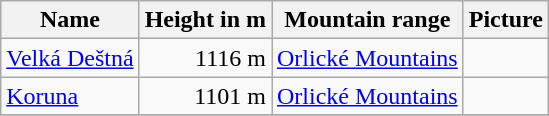<table class="wikitable sortable">
<tr>
<th>Name</th>
<th>Height in m</th>
<th>Mountain range</th>
<th>Picture</th>
</tr>
<tr>
<td><a href='#'>Velká Deštná</a></td>
<td style="text-align:right">1116 m</td>
<td><a href='#'>Orlické Mountains</a></td>
<td></td>
</tr>
<tr>
<td><a href='#'>Koruna</a></td>
<td style="text-align:right">1101 m</td>
<td><a href='#'>Orlické Mountains</a></td>
<td></td>
</tr>
<tr>
</tr>
</table>
